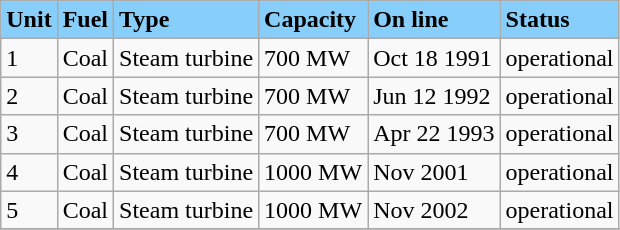<table class="wikitable">
<tr>
<td style="background-color:lightskyblue;"><strong>Unit</strong></td>
<td style="background-color:lightskyblue;"><strong>Fuel</strong></td>
<td style="background-color:lightskyblue;"><strong>Type</strong></td>
<td style="background-color:lightskyblue;"><strong>Capacity</strong></td>
<td style="background-color:lightskyblue;"><strong>On line</strong></td>
<td style="background-color:lightskyblue;"><strong>Status</strong></td>
</tr>
<tr>
<td>1</td>
<td>Coal</td>
<td>Steam turbine</td>
<td>700 MW</td>
<td>Oct 18 1991</td>
<td>operational</td>
</tr>
<tr>
<td>2</td>
<td>Coal</td>
<td>Steam turbine</td>
<td>700 MW</td>
<td>Jun 12 1992</td>
<td>operational</td>
</tr>
<tr>
<td>3</td>
<td>Coal</td>
<td>Steam turbine</td>
<td>700 MW</td>
<td>Apr 22 1993</td>
<td>operational</td>
</tr>
<tr>
<td>4</td>
<td>Coal</td>
<td>Steam turbine</td>
<td>1000 MW</td>
<td>Nov 2001</td>
<td>operational</td>
</tr>
<tr>
<td>5</td>
<td>Coal</td>
<td>Steam turbine</td>
<td>1000 MW</td>
<td>Nov 2002</td>
<td>operational</td>
</tr>
<tr>
</tr>
</table>
